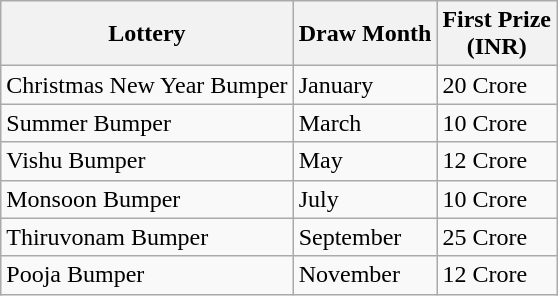<table class="wikitable">
<tr>
<th>Lottery</th>
<th>Draw Month</th>
<th>First Prize<br>(INR)</th>
</tr>
<tr>
<td>Christmas New Year Bumper</td>
<td>January</td>
<td>20 Crore</td>
</tr>
<tr>
<td>Summer Bumper</td>
<td>March</td>
<td>10 Crore</td>
</tr>
<tr>
<td>Vishu Bumper</td>
<td>May</td>
<td>12 Crore</td>
</tr>
<tr>
<td>Monsoon Bumper</td>
<td>July</td>
<td>10 Crore</td>
</tr>
<tr>
<td>Thiruvonam Bumper</td>
<td>September</td>
<td>25 Crore</td>
</tr>
<tr>
<td>Pooja Bumper</td>
<td>November</td>
<td>12 Crore</td>
</tr>
</table>
